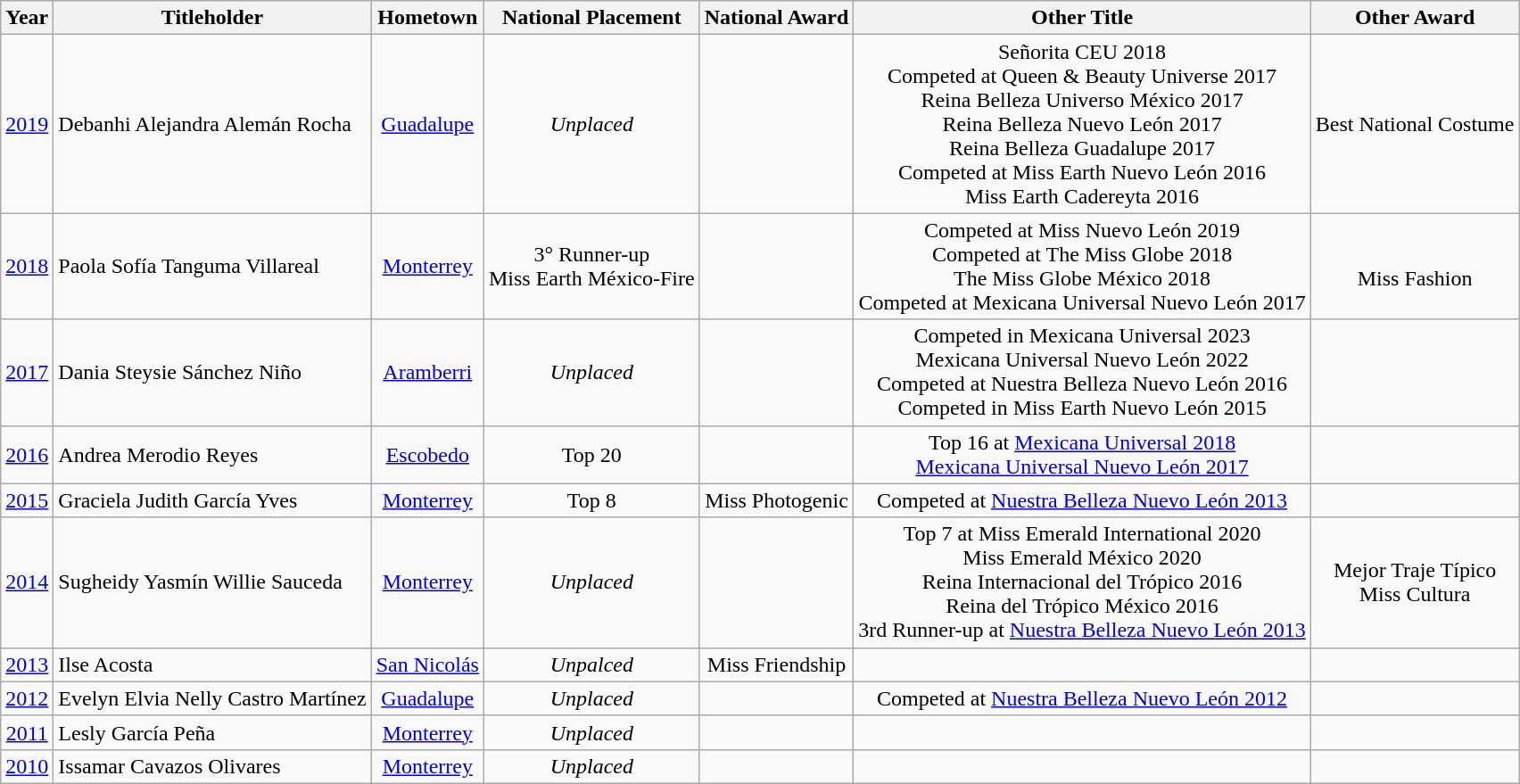<table class="wikitable sortable">
<tr>
<th>Year</th>
<th>Titleholder</th>
<th>Hometown</th>
<th>National Placement</th>
<th>National Award</th>
<th>Other Title</th>
<th>Other Award</th>
</tr>
<tr>
<td align="center"><a href='#'>2019</a></td>
<td>Debanhi Alejandra Alemán Rocha</td>
<td align="center"><a href='#'>Guadalupe</a></td>
<td align="center"><em>Unplaced</em></td>
<td align="center"></td>
<td align="center">Señorita CEU 2018<br>Competed at Queen & Beauty Universe 2017<br>Reina Belleza Universo México 2017<br>Reina Belleza Nuevo León 2017<br>Reina Belleza Guadalupe 2017<br>Competed at Miss Earth Nuevo León 2016<br>Miss Earth Cadereyta 2016</td>
<td align="center">Best National Costume</td>
</tr>
<tr>
<td align="center"><a href='#'>2018</a></td>
<td>Paola Sofía Tanguma Villareal</td>
<td align="center"><a href='#'>Monterrey</a></td>
<td align=center>3° Runner-up<br>Miss Earth México-Fire</td>
<td align="center"></td>
<td align="center">Competed at Miss Nuevo León 2019<br>Competed at The Miss Globe 2018<br>The Miss Globe México 2018<br>Competed at Mexicana Universal Nuevo León 2017</td>
<td align="center"><br>Miss Fashion</td>
</tr>
<tr>
<td align="center"><a href='#'>2017</a></td>
<td>Dania Steysie Sánchez Niño</td>
<td align="center"><a href='#'>Aramberri</a></td>
<td align=center><em>Unplaced</em></td>
<td align="center"></td>
<td align="center">Competed in Mexicana Universal 2023<br>Mexicana Universal Nuevo León 2022<br>Competed at Nuestra Belleza Nuevo León 2016<br>Competed in Miss Earth Nuevo León 2015</td>
<td></td>
</tr>
<tr>
<td align="center"><a href='#'>2016</a></td>
<td>Andrea Merodio Reyes</td>
<td align="center"><a href='#'>Escobedo</a></td>
<td align=center>Top 20</td>
<td align="center"></td>
<td align="center">Top 16 at <a href='#'>Mexicana Universal 2018</a><br><a href='#'>Mexicana Universal Nuevo León 2017</a></td>
<td></td>
</tr>
<tr>
<td align="center"><a href='#'>2015</a></td>
<td>Graciela Judith García Yves</td>
<td align="center"><a href='#'>Monterrey</a></td>
<td align="center">Top 8</td>
<td align="center">Miss Photogenic</td>
<td align="center">Competed at <a href='#'>Nuestra Belleza Nuevo León 2013</a></td>
<td></td>
</tr>
<tr>
<td align="center"><a href='#'>2014</a></td>
<td>Sugheidy Yasmín Willie Sauceda</td>
<td align="center"><a href='#'>Monterrey</a></td>
<td align="center"><em>Unplaced</em></td>
<td align="center"></td>
<td align="center">Top 7 at Miss Emerald International 2020<br>Miss Emerald México 2020<br>Reina Internacional del Trópico 2016<br>Reina del Trópico México 2016<br>3rd Runner-up at <a href='#'>Nuestra Belleza Nuevo León 2013</a></td>
<td align="center">Mejor Traje Típico<br>Miss Cultura</td>
</tr>
<tr>
<td align="center"><a href='#'>2013</a></td>
<td>Ilse Acosta</td>
<td align="center"><a href='#'>San Nicolás</a></td>
<td align="center"><em>Unpalced</em></td>
<td align="center">Miss Friendship</td>
<td align="center"></td>
<td></td>
</tr>
<tr>
<td align="center"><a href='#'>2012</a></td>
<td>Evelyn Elvia Nelly Castro Martínez</td>
<td align="center"><a href='#'>Guadalupe</a></td>
<td align="center"><em>Unplaced</em></td>
<td align="center"></td>
<td align="center">Competed at <a href='#'>Nuestra Belleza Nuevo León 2012</a></td>
<td></td>
</tr>
<tr>
<td align="center"><a href='#'>2011</a></td>
<td>Lesly García Peña</td>
<td align="center"><a href='#'>Monterrey</a></td>
<td align="center"><em>Unplaced</em></td>
<td align="center"></td>
<td align="center"></td>
<td></td>
</tr>
<tr>
<td align="center"><a href='#'>2010</a></td>
<td>Issamar Cavazos Olivares</td>
<td align="center"><a href='#'>Monterrey</a></td>
<td align="center"><em>Unplaced</em></td>
<td align="center"></td>
<td align="center"></td>
<td></td>
</tr>
</table>
